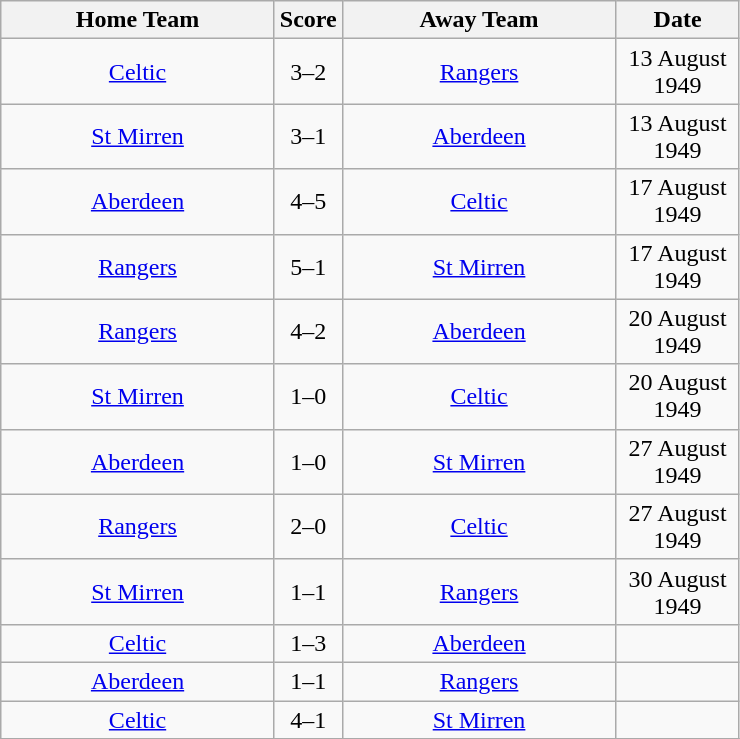<table class="wikitable" style="text-align:center;">
<tr>
<th width=175>Home Team</th>
<th width=20>Score</th>
<th width=175>Away Team</th>
<th width= 75>Date</th>
</tr>
<tr>
<td><a href='#'>Celtic</a></td>
<td>3–2</td>
<td><a href='#'>Rangers</a></td>
<td>13 August 1949</td>
</tr>
<tr>
<td><a href='#'>St Mirren</a></td>
<td>3–1</td>
<td><a href='#'>Aberdeen</a></td>
<td>13 August 1949</td>
</tr>
<tr>
<td><a href='#'>Aberdeen</a></td>
<td>4–5</td>
<td><a href='#'>Celtic</a></td>
<td>17 August 1949</td>
</tr>
<tr>
<td><a href='#'>Rangers</a></td>
<td>5–1</td>
<td><a href='#'>St Mirren</a></td>
<td>17 August 1949</td>
</tr>
<tr>
<td><a href='#'>Rangers</a></td>
<td>4–2</td>
<td><a href='#'>Aberdeen</a></td>
<td>20 August 1949</td>
</tr>
<tr>
<td><a href='#'>St Mirren</a></td>
<td>1–0</td>
<td><a href='#'>Celtic</a></td>
<td>20 August 1949</td>
</tr>
<tr>
<td><a href='#'>Aberdeen</a></td>
<td>1–0</td>
<td><a href='#'>St Mirren</a></td>
<td>27 August 1949</td>
</tr>
<tr>
<td><a href='#'>Rangers</a></td>
<td>2–0</td>
<td><a href='#'>Celtic</a></td>
<td>27 August 1949</td>
</tr>
<tr>
<td><a href='#'>St Mirren</a></td>
<td>1–1</td>
<td><a href='#'>Rangers</a></td>
<td>30 August 1949</td>
</tr>
<tr>
<td><a href='#'>Celtic</a></td>
<td>1–3</td>
<td><a href='#'>Aberdeen</a></td>
<td></td>
</tr>
<tr>
<td><a href='#'>Aberdeen</a></td>
<td>1–1</td>
<td><a href='#'>Rangers</a></td>
<td></td>
</tr>
<tr>
<td><a href='#'>Celtic</a></td>
<td>4–1</td>
<td><a href='#'>St Mirren</a></td>
<td></td>
</tr>
<tr>
</tr>
</table>
